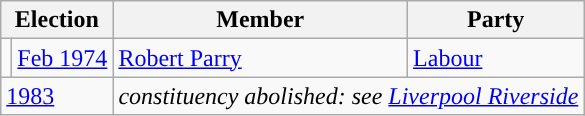<table class="wikitable">
<tr>
<th colspan="2">Election</th>
<th>Member</th>
<th>Party</th>
</tr>
<tr>
<td style="color:inherit;background-color: "></td>
<td><a href='#'>Feb 1974</a></td>
<td><a href='#'>Robert Parry</a></td>
<td><a href='#'>Labour</a></td>
</tr>
<tr>
<td colspan="2"><a href='#'>1983</a></td>
<td colspan="2"><em>constituency abolished: see <a href='#'>Liverpool Riverside</a></em></td>
</tr>
</table>
